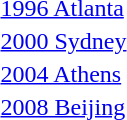<table>
<tr>
<td><a href='#'>1996 Atlanta</a><br></td>
<td></td>
<td></td>
<td></td>
</tr>
<tr>
<td><a href='#'>2000 Sydney</a><br></td>
<td></td>
<td></td>
<td></td>
</tr>
<tr>
<td><a href='#'>2004 Athens</a><br></td>
<td></td>
<td></td>
<td></td>
</tr>
<tr>
<td><a href='#'>2008 Beijing</a><br></td>
<td></td>
<td></td>
<td></td>
</tr>
</table>
